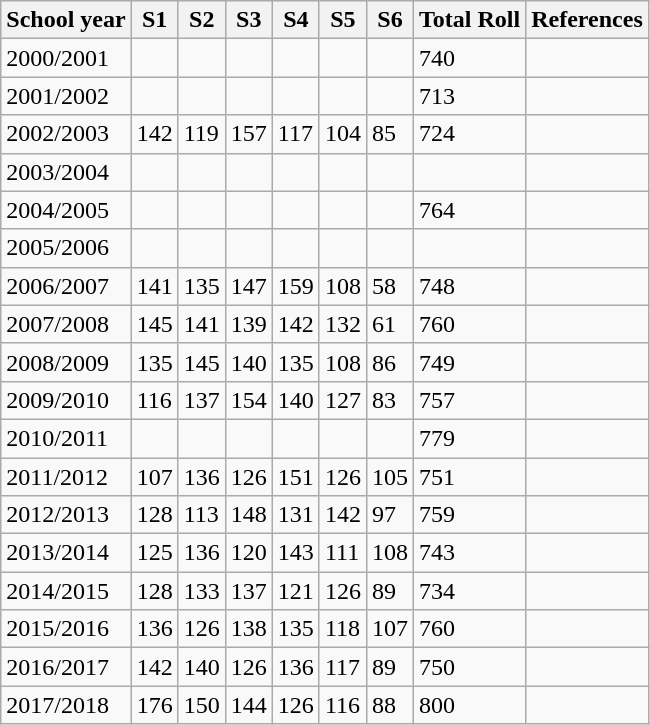<table class="wikitable sortable">
<tr>
<th>School year</th>
<th>S1</th>
<th>S2</th>
<th>S3</th>
<th>S4</th>
<th>S5</th>
<th>S6</th>
<th>Total Roll</th>
<th>References</th>
</tr>
<tr>
<td>2000/2001</td>
<td></td>
<td></td>
<td></td>
<td></td>
<td></td>
<td></td>
<td>740</td>
<td></td>
</tr>
<tr>
<td>2001/2002</td>
<td></td>
<td></td>
<td></td>
<td></td>
<td></td>
<td></td>
<td>713</td>
<td></td>
</tr>
<tr>
<td>2002/2003</td>
<td>142</td>
<td>119</td>
<td>157</td>
<td>117</td>
<td>104</td>
<td>85</td>
<td>724</td>
<td></td>
</tr>
<tr>
<td>2003/2004</td>
<td></td>
<td></td>
<td></td>
<td></td>
<td></td>
<td></td>
<td></td>
<td></td>
</tr>
<tr>
<td>2004/2005</td>
<td></td>
<td></td>
<td></td>
<td></td>
<td></td>
<td></td>
<td>764</td>
<td></td>
</tr>
<tr>
<td>2005/2006</td>
<td></td>
<td></td>
<td></td>
<td></td>
<td></td>
<td></td>
<td></td>
<td></td>
</tr>
<tr>
<td>2006/2007</td>
<td>141</td>
<td>135</td>
<td>147</td>
<td>159</td>
<td>108</td>
<td>58</td>
<td>748</td>
<td></td>
</tr>
<tr>
<td>2007/2008</td>
<td>145</td>
<td>141</td>
<td>139</td>
<td>142</td>
<td>132</td>
<td>61</td>
<td>760</td>
<td></td>
</tr>
<tr>
<td>2008/2009</td>
<td>135</td>
<td>145</td>
<td>140</td>
<td>135</td>
<td>108</td>
<td>86</td>
<td>749</td>
<td></td>
</tr>
<tr>
<td>2009/2010</td>
<td>116</td>
<td>137</td>
<td>154</td>
<td>140</td>
<td>127</td>
<td>83</td>
<td>757</td>
<td></td>
</tr>
<tr>
<td>2010/2011</td>
<td></td>
<td></td>
<td></td>
<td></td>
<td></td>
<td></td>
<td>779</td>
<td></td>
</tr>
<tr>
<td>2011/2012</td>
<td>107</td>
<td>136</td>
<td>126</td>
<td>151</td>
<td>126</td>
<td>105</td>
<td>751</td>
<td></td>
</tr>
<tr>
<td>2012/2013</td>
<td>128</td>
<td>113</td>
<td>148</td>
<td>131</td>
<td>142</td>
<td>97</td>
<td>759</td>
<td></td>
</tr>
<tr>
<td>2013/2014</td>
<td>125</td>
<td>136</td>
<td>120</td>
<td>143</td>
<td>111</td>
<td>108</td>
<td>743</td>
<td></td>
</tr>
<tr>
<td>2014/2015</td>
<td>128</td>
<td>133</td>
<td>137</td>
<td>121</td>
<td>126</td>
<td>89</td>
<td>734</td>
<td></td>
</tr>
<tr>
<td>2015/2016</td>
<td>136</td>
<td>126</td>
<td>138</td>
<td>135</td>
<td>118</td>
<td>107</td>
<td>760</td>
<td></td>
</tr>
<tr>
<td>2016/2017</td>
<td>142</td>
<td>140</td>
<td>126</td>
<td>136</td>
<td>117</td>
<td>89</td>
<td>750</td>
<td></td>
</tr>
<tr>
<td>2017/2018</td>
<td>176</td>
<td>150</td>
<td>144</td>
<td>126</td>
<td>116</td>
<td>88</td>
<td>800</td>
<td></td>
</tr>
</table>
